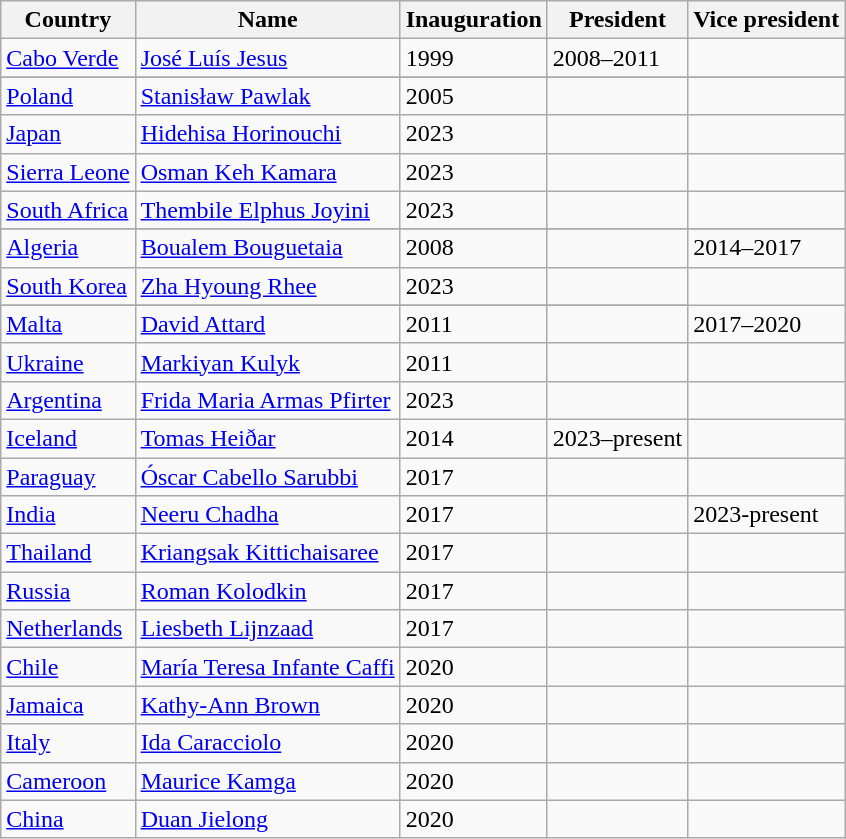<table class="wikitable sortable">
<tr>
<th scope="col">Country</th>
<th scope="col">Name</th>
<th scope="col">Inauguration</th>
<th scope="col">President</th>
<th scope="col">Vice president</th>
</tr>
<tr>
<td> <a href='#'>Cabo Verde</a></td>
<td scope="row"><a href='#'>José Luís Jesus</a></td>
<td>1999</td>
<td>2008–2011</td>
<td></td>
</tr>
<tr>
</tr>
<tr>
</tr>
<tr>
<td> <a href='#'>Poland</a></td>
<td scope="row"><a href='#'>Stanisław Pawlak</a></td>
<td>2005</td>
<td></td>
<td></td>
</tr>
<tr>
<td> <a href='#'>Japan</a></td>
<td scope="row"><a href='#'>Hidehisa Horinouchi</a></td>
<td>2023</td>
<td></td>
<td></td>
</tr>
<tr>
<td> <a href='#'>Sierra Leone</a></td>
<td scope="row"><a href='#'>Osman Keh Kamara</a></td>
<td>2023</td>
<td></td>
<td></td>
</tr>
<tr>
<td> <a href='#'>South Africa</a></td>
<td scope="row"><a href='#'>Thembile Elphus Joyini</a></td>
<td>2023</td>
<td></td>
<td></td>
</tr>
<tr>
</tr>
<tr>
<td> <a href='#'>Algeria</a></td>
<td scope="row"><a href='#'>Boualem Bouguetaia</a></td>
<td>2008</td>
<td></td>
<td>2014–2017</td>
</tr>
<tr>
<td> <a href='#'>South Korea</a></td>
<td scope="row"><a href='#'>Zha Hyoung Rhee</a></td>
<td>2023</td>
<td></td>
</tr>
<tr>
</tr>
<tr>
<td> <a href='#'>Malta</a></td>
<td scope="row"><a href='#'>David Attard</a></td>
<td>2011</td>
<td></td>
<td>2017–2020</td>
</tr>
<tr>
<td> <a href='#'>Ukraine</a></td>
<td scope="row"><a href='#'>Markiyan Kulyk</a></td>
<td>2011</td>
<td></td>
<td></td>
</tr>
<tr>
<td> <a href='#'>Argentina</a></td>
<td scope="row"><a href='#'>Frida Maria Armas Pfirter</a></td>
<td>2023</td>
<td></td>
<td></td>
</tr>
<tr>
<td> <a href='#'>Iceland</a></td>
<td scope="row"><a href='#'>Tomas Heiðar</a></td>
<td>2014</td>
<td>2023–present</td>
<td></td>
</tr>
<tr>
<td> <a href='#'>Paraguay</a></td>
<td scope="row"><a href='#'>Óscar Cabello Sarubbi</a></td>
<td>2017</td>
<td></td>
<td></td>
</tr>
<tr>
<td> <a href='#'>India</a></td>
<td scope="row"><a href='#'>Neeru Chadha</a></td>
<td>2017</td>
<td></td>
<td>2023-present</td>
</tr>
<tr>
<td> <a href='#'>Thailand</a></td>
<td scope="row"><a href='#'>Kriangsak Kittichaisaree</a></td>
<td>2017</td>
<td></td>
<td></td>
</tr>
<tr>
<td> <a href='#'>Russia</a></td>
<td scope="row"><a href='#'>Roman Kolodkin</a></td>
<td>2017</td>
<td></td>
<td></td>
</tr>
<tr>
<td> <a href='#'>Netherlands</a></td>
<td scope="row"><a href='#'>Liesbeth Lijnzaad</a></td>
<td>2017</td>
<td></td>
<td></td>
</tr>
<tr>
<td> <a href='#'>Chile</a></td>
<td scope="row"><a href='#'>María Teresa Infante Caffi</a></td>
<td>2020</td>
<td></td>
<td></td>
</tr>
<tr 2020–present>
<td>  <a href='#'>Jamaica</a></td>
<td scope="row"><a href='#'>Kathy-Ann Brown</a></td>
<td>2020</td>
<td></td>
<td></td>
</tr>
<tr>
<td>  <a href='#'>Italy</a></td>
<td scope="row"><a href='#'>Ida Caracciolo</a></td>
<td>2020</td>
<td></td>
<td></td>
</tr>
<tr>
<td>  <a href='#'>Cameroon</a></td>
<td scope="row"><a href='#'>Maurice Kamga</a></td>
<td>2020</td>
<td></td>
<td></td>
</tr>
<tr>
<td>  <a href='#'>China</a></td>
<td scope="row"><a href='#'>Duan Jielong</a></td>
<td>2020</td>
<td></td>
<td></td>
</tr>
</table>
